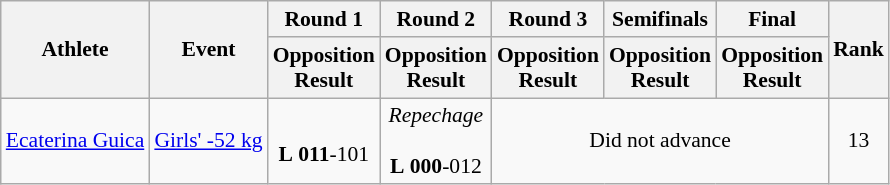<table class="wikitable" border="1" style="font-size:90%">
<tr>
<th rowspan=2>Athlete</th>
<th rowspan=2>Event</th>
<th>Round 1</th>
<th>Round 2</th>
<th>Round 3</th>
<th>Semifinals</th>
<th>Final</th>
<th rowspan=2>Rank</th>
</tr>
<tr>
<th>Opposition<br>Result</th>
<th>Opposition<br>Result</th>
<th>Opposition<br>Result</th>
<th>Opposition<br>Result</th>
<th>Opposition<br>Result</th>
</tr>
<tr>
<td><a href='#'>Ecaterina Guica</a></td>
<td><a href='#'>Girls' -52 kg</a></td>
<td align=center> <br> <strong>L</strong> <strong>011</strong>-101</td>
<td align=center><em>Repechage</em><br> <br> <strong>L</strong> <strong>000</strong>-012</td>
<td align=center colspan=3>Did not advance</td>
<td align=center>13</td>
</tr>
</table>
